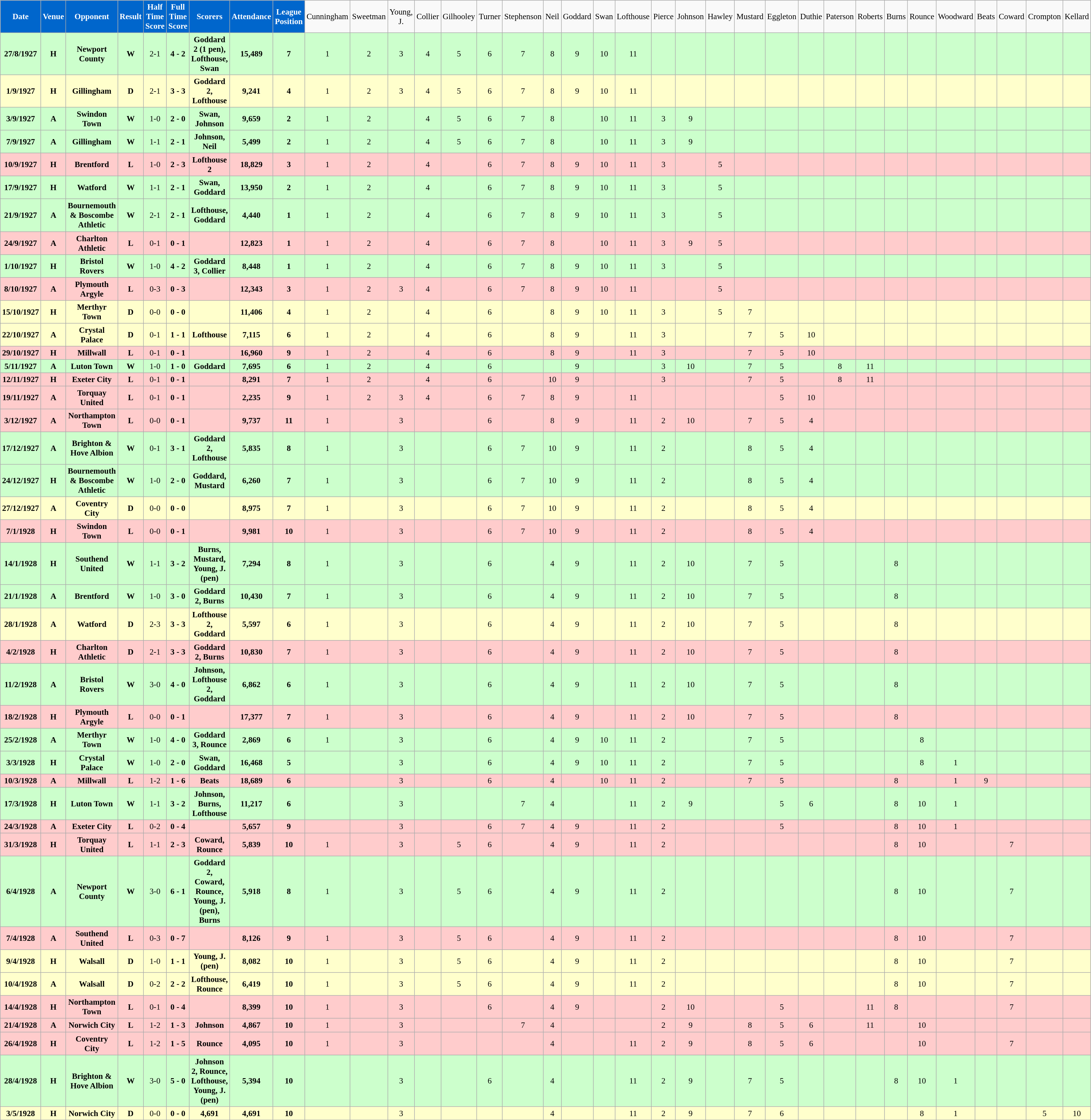<table class="wikitable sortable" style="font-size:95%; text-align:center">
<tr>
<td style="background:#0066CC; color:#FFFFFF; text-align:center;"><strong>Date</strong></td>
<td style="background:#0066CC; color:#FFFFFF; text-align:center;"><strong>Venue</strong></td>
<td style="background:#0066CC; color:#FFFFFF; text-align:center;"><strong>Opponent</strong></td>
<td style="background:#0066CC; color:#FFFFFF; text-align:center;"><strong>Result</strong></td>
<td style="background:#0066CC; color:#FFFFFF; text-align:center;"><strong>Half Time Score</strong></td>
<td style="background:#0066CC; color:#FFFFFF; text-align:center;"><strong>Full Time Score</strong></td>
<td style="background:#0066CC; color:#FFFFFF; text-align:center;"><strong>Scorers</strong></td>
<td style="background:#0066CC; color:#FFFFFF; text-align:center;"><strong>Attendance</strong></td>
<td style="background:#0066CC; color:#FFFFFF; text-align:center;"><strong>League Position</strong></td>
<td>Cunningham</td>
<td>Sweetman</td>
<td>Young, J.</td>
<td>Collier</td>
<td>Gilhooley</td>
<td>Turner</td>
<td>Stephenson</td>
<td>Neil</td>
<td>Goddard</td>
<td>Swan</td>
<td>Lofthouse</td>
<td>Pierce</td>
<td>Johnson</td>
<td>Hawley</td>
<td>Mustard</td>
<td>Eggleton</td>
<td>Duthie</td>
<td>Paterson</td>
<td>Roberts</td>
<td>Burns</td>
<td>Rounce</td>
<td>Woodward</td>
<td>Beats</td>
<td>Coward</td>
<td>Crompton</td>
<td>Kellard</td>
</tr>
<tr bgcolor="#CCFFCC">
<td><strong>27/8/1927</strong></td>
<td><strong>H</strong></td>
<td><strong>Newport County</strong></td>
<td><strong>W</strong></td>
<td>2-1</td>
<td><strong>4 - 2</strong></td>
<td><strong>Goddard 2 (1 pen), Lofthouse, Swan</strong></td>
<td><strong>15,489</strong></td>
<td><strong>7</strong></td>
<td>1</td>
<td>2</td>
<td>3</td>
<td>4</td>
<td>5</td>
<td>6</td>
<td>7</td>
<td>8</td>
<td>9</td>
<td>10</td>
<td>11</td>
<td></td>
<td></td>
<td></td>
<td></td>
<td></td>
<td></td>
<td></td>
<td></td>
<td></td>
<td></td>
<td></td>
<td></td>
<td></td>
<td></td>
<td></td>
</tr>
<tr bgcolor="#FFFFCC">
<td><strong>1/9/1927</strong></td>
<td><strong>H</strong></td>
<td><strong>Gillingham</strong></td>
<td><strong>D</strong></td>
<td>2-1</td>
<td><strong>3 - 3</strong></td>
<td><strong>Goddard 2, Lofthouse</strong></td>
<td><strong>9,241</strong></td>
<td><strong>4</strong></td>
<td>1</td>
<td>2</td>
<td>3</td>
<td>4</td>
<td>5</td>
<td>6</td>
<td>7</td>
<td>8</td>
<td>9</td>
<td>10</td>
<td>11</td>
<td></td>
<td></td>
<td></td>
<td></td>
<td></td>
<td></td>
<td></td>
<td></td>
<td></td>
<td></td>
<td></td>
<td></td>
<td></td>
<td></td>
<td></td>
</tr>
<tr bgcolor="#CCFFCC">
<td><strong>3/9/1927</strong></td>
<td><strong>A</strong></td>
<td><strong>Swindon Town</strong></td>
<td><strong>W</strong></td>
<td>1-0</td>
<td><strong>2 - 0</strong></td>
<td><strong>Swan, Johnson</strong></td>
<td><strong>9,659</strong></td>
<td><strong>2</strong></td>
<td>1</td>
<td>2</td>
<td></td>
<td>4</td>
<td>5</td>
<td>6</td>
<td>7</td>
<td>8</td>
<td></td>
<td>10</td>
<td>11</td>
<td>3</td>
<td>9</td>
<td></td>
<td></td>
<td></td>
<td></td>
<td></td>
<td></td>
<td></td>
<td></td>
<td></td>
<td></td>
<td></td>
<td></td>
<td></td>
</tr>
<tr bgcolor="#CCFFCC">
<td><strong>7/9/1927</strong></td>
<td><strong>A</strong></td>
<td><strong>Gillingham</strong></td>
<td><strong>W</strong></td>
<td>1-1</td>
<td><strong>2 - 1</strong></td>
<td><strong>Johnson, Neil</strong></td>
<td><strong>5,499</strong></td>
<td><strong>2</strong></td>
<td>1</td>
<td>2</td>
<td></td>
<td>4</td>
<td>5</td>
<td>6</td>
<td>7</td>
<td>8</td>
<td></td>
<td>10</td>
<td>11</td>
<td>3</td>
<td>9</td>
<td></td>
<td></td>
<td></td>
<td></td>
<td></td>
<td></td>
<td></td>
<td></td>
<td></td>
<td></td>
<td></td>
<td></td>
<td></td>
</tr>
<tr bgcolor="#FFCCCC">
<td><strong>10/9/1927</strong></td>
<td><strong>H</strong></td>
<td><strong>Brentford</strong></td>
<td><strong>L</strong></td>
<td>1-0</td>
<td><strong>2 - 3</strong></td>
<td><strong>Lofthouse 2</strong></td>
<td><strong>18,829</strong></td>
<td><strong>3</strong></td>
<td>1</td>
<td>2</td>
<td></td>
<td>4</td>
<td></td>
<td>6</td>
<td>7</td>
<td>8</td>
<td>9</td>
<td>10</td>
<td>11</td>
<td>3</td>
<td></td>
<td>5</td>
<td></td>
<td></td>
<td></td>
<td></td>
<td></td>
<td></td>
<td></td>
<td></td>
<td></td>
<td></td>
<td></td>
<td></td>
</tr>
<tr bgcolor="#CCFFCC">
<td><strong>17/9/1927</strong></td>
<td><strong>H</strong></td>
<td><strong>Watford</strong></td>
<td><strong>W</strong></td>
<td>1-1</td>
<td><strong>2 - 1</strong></td>
<td><strong>Swan, Goddard</strong></td>
<td><strong>13,950</strong></td>
<td><strong>2</strong></td>
<td>1</td>
<td>2</td>
<td></td>
<td>4</td>
<td></td>
<td>6</td>
<td>7</td>
<td>8</td>
<td>9</td>
<td>10</td>
<td>11</td>
<td>3</td>
<td></td>
<td>5</td>
<td></td>
<td></td>
<td></td>
<td></td>
<td></td>
<td></td>
<td></td>
<td></td>
<td></td>
<td></td>
<td></td>
<td></td>
</tr>
<tr bgcolor="#CCFFCC">
<td><strong>21/9/1927</strong></td>
<td><strong>A</strong></td>
<td><strong>Bournemouth & Boscombe Athletic</strong></td>
<td><strong>W</strong></td>
<td>2-1</td>
<td><strong>2 - 1</strong></td>
<td><strong>Lofthouse, Goddard</strong></td>
<td><strong>4,440</strong></td>
<td><strong>1</strong></td>
<td>1</td>
<td>2</td>
<td></td>
<td>4</td>
<td></td>
<td>6</td>
<td>7</td>
<td>8</td>
<td>9</td>
<td>10</td>
<td>11</td>
<td>3</td>
<td></td>
<td>5</td>
<td></td>
<td></td>
<td></td>
<td></td>
<td></td>
<td></td>
<td></td>
<td></td>
<td></td>
<td></td>
<td></td>
<td></td>
</tr>
<tr bgcolor="#FFCCCC">
<td><strong>24/9/1927</strong></td>
<td><strong>A</strong></td>
<td><strong>Charlton Athletic</strong></td>
<td><strong>L</strong></td>
<td>0-1</td>
<td><strong>0 - 1</strong></td>
<td></td>
<td><strong>12,823</strong></td>
<td><strong>1</strong></td>
<td>1</td>
<td>2</td>
<td></td>
<td>4</td>
<td></td>
<td>6</td>
<td>7</td>
<td>8</td>
<td></td>
<td>10</td>
<td>11</td>
<td>3</td>
<td>9</td>
<td>5</td>
<td></td>
<td></td>
<td></td>
<td></td>
<td></td>
<td></td>
<td></td>
<td></td>
<td></td>
<td></td>
<td></td>
<td></td>
</tr>
<tr bgcolor="#CCFFCC">
<td><strong>1/10/1927</strong></td>
<td><strong>H</strong></td>
<td><strong>Bristol Rovers</strong></td>
<td><strong>W</strong></td>
<td>1-0</td>
<td><strong>4 - 2</strong></td>
<td><strong>Goddard 3, Collier</strong></td>
<td><strong>8,448</strong></td>
<td><strong>1</strong></td>
<td>1</td>
<td>2</td>
<td></td>
<td>4</td>
<td></td>
<td>6</td>
<td>7</td>
<td>8</td>
<td>9</td>
<td>10</td>
<td>11</td>
<td>3</td>
<td></td>
<td>5</td>
<td></td>
<td></td>
<td></td>
<td></td>
<td></td>
<td></td>
<td></td>
<td></td>
<td></td>
<td></td>
<td></td>
<td></td>
</tr>
<tr bgcolor="#FFCCCC">
<td><strong>8/10/1927</strong></td>
<td><strong>A</strong></td>
<td><strong>Plymouth Argyle</strong></td>
<td><strong>L</strong></td>
<td>0-3</td>
<td><strong>0 - 3</strong></td>
<td></td>
<td><strong>12,343</strong></td>
<td><strong>3</strong></td>
<td>1</td>
<td>2</td>
<td>3</td>
<td>4</td>
<td></td>
<td>6</td>
<td>7</td>
<td>8</td>
<td>9</td>
<td>10</td>
<td>11</td>
<td></td>
<td></td>
<td>5</td>
<td></td>
<td></td>
<td></td>
<td></td>
<td></td>
<td></td>
<td></td>
<td></td>
<td></td>
<td></td>
<td></td>
<td></td>
</tr>
<tr bgcolor="#FFFFCC">
<td><strong>15/10/1927</strong></td>
<td><strong>H</strong></td>
<td><strong>Merthyr Town</strong></td>
<td><strong>D</strong></td>
<td>0-0</td>
<td><strong>0 - 0</strong></td>
<td></td>
<td><strong>11,406</strong></td>
<td><strong>4</strong></td>
<td>1</td>
<td>2</td>
<td></td>
<td>4</td>
<td></td>
<td>6</td>
<td></td>
<td>8</td>
<td>9</td>
<td>10</td>
<td>11</td>
<td>3</td>
<td></td>
<td>5</td>
<td>7</td>
<td></td>
<td></td>
<td></td>
<td></td>
<td></td>
<td></td>
<td></td>
<td></td>
<td></td>
<td></td>
<td></td>
</tr>
<tr bgcolor="#FFFFCC">
<td><strong>22/10/1927</strong></td>
<td><strong>A</strong></td>
<td><strong>Crystal Palace</strong></td>
<td><strong>D</strong></td>
<td>0-1</td>
<td><strong>1 - 1</strong></td>
<td><strong>Lofthouse</strong></td>
<td><strong>7,115</strong></td>
<td><strong>6</strong></td>
<td>1</td>
<td>2</td>
<td></td>
<td>4</td>
<td></td>
<td>6</td>
<td></td>
<td>8</td>
<td>9</td>
<td></td>
<td>11</td>
<td>3</td>
<td></td>
<td></td>
<td>7</td>
<td>5</td>
<td>10</td>
<td></td>
<td></td>
<td></td>
<td></td>
<td></td>
<td></td>
<td></td>
<td></td>
<td></td>
</tr>
<tr bgcolor="#FFCCCC">
<td><strong>29/10/1927</strong></td>
<td><strong>H</strong></td>
<td><strong>Millwall</strong></td>
<td><strong>L</strong></td>
<td>0-1</td>
<td><strong>0 - 1</strong></td>
<td></td>
<td><strong>16,960</strong></td>
<td><strong>9</strong></td>
<td>1</td>
<td>2</td>
<td></td>
<td>4</td>
<td></td>
<td>6</td>
<td></td>
<td>8</td>
<td>9</td>
<td></td>
<td>11</td>
<td>3</td>
<td></td>
<td></td>
<td>7</td>
<td>5</td>
<td>10</td>
<td></td>
<td></td>
<td></td>
<td></td>
<td></td>
<td></td>
<td></td>
<td></td>
<td></td>
</tr>
<tr bgcolor="#CCFFCC">
<td><strong>5/11/1927</strong></td>
<td><strong>A</strong></td>
<td><strong>Luton Town</strong></td>
<td><strong>W</strong></td>
<td>1-0</td>
<td><strong>1 - 0</strong></td>
<td><strong>Goddard</strong></td>
<td><strong>7,695</strong></td>
<td><strong>6</strong></td>
<td>1</td>
<td>2</td>
<td></td>
<td>4</td>
<td></td>
<td>6</td>
<td></td>
<td></td>
<td>9</td>
<td></td>
<td></td>
<td>3</td>
<td>10</td>
<td></td>
<td>7</td>
<td>5</td>
<td></td>
<td>8</td>
<td>11</td>
<td></td>
<td></td>
<td></td>
<td></td>
<td></td>
<td></td>
<td></td>
</tr>
<tr bgcolor="#FFCCCC">
<td><strong>12/11/1927</strong></td>
<td><strong>H</strong></td>
<td><strong>Exeter City</strong></td>
<td><strong>L</strong></td>
<td>0-1</td>
<td><strong>0 - 1</strong></td>
<td></td>
<td><strong>8,291</strong></td>
<td><strong>7</strong></td>
<td>1</td>
<td>2</td>
<td></td>
<td>4</td>
<td></td>
<td>6</td>
<td></td>
<td>10</td>
<td>9</td>
<td></td>
<td></td>
<td>3</td>
<td></td>
<td></td>
<td>7</td>
<td>5</td>
<td></td>
<td>8</td>
<td>11</td>
<td></td>
<td></td>
<td></td>
<td></td>
<td></td>
<td></td>
<td></td>
</tr>
<tr bgcolor="#FFCCCC">
<td><strong>19/11/1927</strong></td>
<td><strong>A</strong></td>
<td><strong>Torquay United</strong></td>
<td><strong>L</strong></td>
<td>0-1</td>
<td><strong>0 - 1</strong></td>
<td></td>
<td><strong>2,235</strong></td>
<td><strong>9</strong></td>
<td>1</td>
<td>2</td>
<td>3</td>
<td>4</td>
<td></td>
<td>6</td>
<td>7</td>
<td>8</td>
<td>9</td>
<td></td>
<td>11</td>
<td></td>
<td></td>
<td></td>
<td></td>
<td>5</td>
<td>10</td>
<td></td>
<td></td>
<td></td>
<td></td>
<td></td>
<td></td>
<td></td>
<td></td>
<td></td>
</tr>
<tr bgcolor="#FFCCCC">
<td><strong>3/12/1927</strong></td>
<td><strong>A</strong></td>
<td><strong>Northampton Town</strong></td>
<td><strong>L</strong></td>
<td>0-0</td>
<td><strong>0 - 1</strong></td>
<td></td>
<td><strong>9,737</strong></td>
<td><strong>11</strong></td>
<td>1</td>
<td></td>
<td>3</td>
<td></td>
<td></td>
<td>6</td>
<td></td>
<td>8</td>
<td>9</td>
<td></td>
<td>11</td>
<td>2</td>
<td>10</td>
<td></td>
<td>7</td>
<td>5</td>
<td>4</td>
<td></td>
<td></td>
<td></td>
<td></td>
<td></td>
<td></td>
<td></td>
<td></td>
<td></td>
</tr>
<tr bgcolor="#CCFFCC">
<td><strong>17/12/1927</strong></td>
<td><strong>A</strong></td>
<td><strong>Brighton & Hove Albion</strong></td>
<td><strong>W</strong></td>
<td>0-1</td>
<td><strong>3 - 1</strong></td>
<td><strong>Goddard 2, Lofthouse</strong></td>
<td><strong>5,835</strong></td>
<td><strong>8</strong></td>
<td>1</td>
<td></td>
<td>3</td>
<td></td>
<td></td>
<td>6</td>
<td>7</td>
<td>10</td>
<td>9</td>
<td></td>
<td>11</td>
<td>2</td>
<td></td>
<td></td>
<td>8</td>
<td>5</td>
<td>4</td>
<td></td>
<td></td>
<td></td>
<td></td>
<td></td>
<td></td>
<td></td>
<td></td>
<td></td>
</tr>
<tr bgcolor="#CCFFCC">
<td><strong>24/12/1927</strong></td>
<td><strong>H</strong></td>
<td><strong>Bournemouth & Boscombe Athletic</strong></td>
<td><strong>W</strong></td>
<td>1-0</td>
<td><strong>2 - 0</strong></td>
<td><strong>Goddard, Mustard</strong></td>
<td><strong>6,260</strong></td>
<td><strong>7</strong></td>
<td>1</td>
<td></td>
<td>3</td>
<td></td>
<td></td>
<td>6</td>
<td>7</td>
<td>10</td>
<td>9</td>
<td></td>
<td>11</td>
<td>2</td>
<td></td>
<td></td>
<td>8</td>
<td>5</td>
<td>4</td>
<td></td>
<td></td>
<td></td>
<td></td>
<td></td>
<td></td>
<td></td>
<td></td>
<td></td>
</tr>
<tr bgcolor="#FFFFCC">
<td><strong>27/12/1927</strong></td>
<td><strong>A</strong></td>
<td><strong>Coventry City</strong></td>
<td><strong>D</strong></td>
<td>0-0</td>
<td><strong>0 - 0</strong></td>
<td></td>
<td><strong>8,975</strong></td>
<td><strong>7</strong></td>
<td>1</td>
<td></td>
<td>3</td>
<td></td>
<td></td>
<td>6</td>
<td>7</td>
<td>10</td>
<td>9</td>
<td></td>
<td>11</td>
<td>2</td>
<td></td>
<td></td>
<td>8</td>
<td>5</td>
<td>4</td>
<td></td>
<td></td>
<td></td>
<td></td>
<td></td>
<td></td>
<td></td>
<td></td>
<td></td>
</tr>
<tr bgcolor="#FFCCCC">
<td><strong>7/1/1928</strong></td>
<td><strong>H</strong></td>
<td><strong>Swindon Town</strong></td>
<td><strong>L</strong></td>
<td>0-0</td>
<td><strong>0 - 1</strong></td>
<td></td>
<td><strong>9,981</strong></td>
<td><strong>10</strong></td>
<td>1</td>
<td></td>
<td>3</td>
<td></td>
<td></td>
<td>6</td>
<td>7</td>
<td>10</td>
<td>9</td>
<td></td>
<td>11</td>
<td>2</td>
<td></td>
<td></td>
<td>8</td>
<td>5</td>
<td>4</td>
<td></td>
<td></td>
<td></td>
<td></td>
<td></td>
<td></td>
<td></td>
<td></td>
<td></td>
</tr>
<tr bgcolor="#CCFFCC">
<td><strong>14/1/1928</strong></td>
<td><strong>H</strong></td>
<td><strong>Southend United</strong></td>
<td><strong>W</strong></td>
<td>1-1</td>
<td><strong>3 - 2</strong></td>
<td><strong>Burns, Mustard, Young, J. (pen)</strong></td>
<td><strong>7,294</strong></td>
<td><strong>8</strong></td>
<td>1</td>
<td></td>
<td>3</td>
<td></td>
<td></td>
<td>6</td>
<td></td>
<td>4</td>
<td>9</td>
<td></td>
<td>11</td>
<td>2</td>
<td>10</td>
<td></td>
<td>7</td>
<td>5</td>
<td></td>
<td></td>
<td></td>
<td>8</td>
<td></td>
<td></td>
<td></td>
<td></td>
<td></td>
<td></td>
</tr>
<tr bgcolor="#CCFFCC">
<td><strong>21/1/1928</strong></td>
<td><strong>A</strong></td>
<td><strong>Brentford</strong></td>
<td><strong>W</strong></td>
<td>1-0</td>
<td><strong>3 - 0</strong></td>
<td><strong>Goddard 2, Burns</strong></td>
<td><strong>10,430</strong></td>
<td><strong>7</strong></td>
<td>1</td>
<td></td>
<td>3</td>
<td></td>
<td></td>
<td>6</td>
<td></td>
<td>4</td>
<td>9</td>
<td></td>
<td>11</td>
<td>2</td>
<td>10</td>
<td></td>
<td>7</td>
<td>5</td>
<td></td>
<td></td>
<td></td>
<td>8</td>
<td></td>
<td></td>
<td></td>
<td></td>
<td></td>
<td></td>
</tr>
<tr bgcolor="#FFFFCC">
<td><strong>28/1/1928</strong></td>
<td><strong>A</strong></td>
<td><strong>Watford</strong></td>
<td><strong>D</strong></td>
<td>2-3</td>
<td><strong>3 - 3</strong></td>
<td><strong>Lofthouse 2, Goddard</strong></td>
<td><strong>5,597</strong></td>
<td><strong>6</strong></td>
<td>1</td>
<td></td>
<td>3</td>
<td></td>
<td></td>
<td>6</td>
<td></td>
<td>4</td>
<td>9</td>
<td></td>
<td>11</td>
<td>2</td>
<td>10</td>
<td></td>
<td>7</td>
<td>5</td>
<td></td>
<td></td>
<td></td>
<td>8</td>
<td></td>
<td></td>
<td></td>
<td></td>
<td></td>
<td></td>
</tr>
<tr bgcolor="#FFCCCC">
<td><strong>4/2/1928</strong></td>
<td><strong>H</strong></td>
<td><strong>Charlton Athletic</strong></td>
<td><strong>D</strong></td>
<td>2-1</td>
<td><strong>3 - 3</strong></td>
<td><strong>Goddard 2, Burns</strong></td>
<td><strong>10,830</strong></td>
<td><strong>7</strong></td>
<td>1</td>
<td></td>
<td>3</td>
<td></td>
<td></td>
<td>6</td>
<td></td>
<td>4</td>
<td>9</td>
<td></td>
<td>11</td>
<td>2</td>
<td>10</td>
<td></td>
<td>7</td>
<td>5</td>
<td></td>
<td></td>
<td></td>
<td>8</td>
<td></td>
<td></td>
<td></td>
<td></td>
<td></td>
<td></td>
</tr>
<tr bgcolor="#CCFFCC">
<td><strong>11/2/1928</strong></td>
<td><strong>A</strong></td>
<td><strong>Bristol Rovers</strong></td>
<td><strong>W</strong></td>
<td>3-0</td>
<td><strong>4 - 0</strong></td>
<td><strong>Johnson, Lofthouse 2, Goddard</strong></td>
<td><strong>6,862</strong></td>
<td><strong>6</strong></td>
<td>1</td>
<td></td>
<td>3</td>
<td></td>
<td></td>
<td>6</td>
<td></td>
<td>4</td>
<td>9</td>
<td></td>
<td>11</td>
<td>2</td>
<td>10</td>
<td></td>
<td>7</td>
<td>5</td>
<td></td>
<td></td>
<td></td>
<td>8</td>
<td></td>
<td></td>
<td></td>
<td></td>
<td></td>
<td></td>
</tr>
<tr bgcolor="#FFCCCC">
<td><strong>18/2/1928</strong></td>
<td><strong>H</strong></td>
<td><strong>Plymouth Argyle</strong></td>
<td><strong>L</strong></td>
<td>0-0</td>
<td><strong>0 - 1</strong></td>
<td></td>
<td><strong>17,377</strong></td>
<td><strong>7</strong></td>
<td>1</td>
<td></td>
<td>3</td>
<td></td>
<td></td>
<td>6</td>
<td></td>
<td>4</td>
<td>9</td>
<td></td>
<td>11</td>
<td>2</td>
<td>10</td>
<td></td>
<td>7</td>
<td>5</td>
<td></td>
<td></td>
<td></td>
<td>8</td>
<td></td>
<td></td>
<td></td>
<td></td>
<td></td>
<td></td>
</tr>
<tr bgcolor="#CCFFCC">
<td><strong>25/2/1928</strong></td>
<td><strong>A</strong></td>
<td><strong>Merthyr Town</strong></td>
<td><strong>W</strong></td>
<td>1-0</td>
<td><strong>4 - 0</strong></td>
<td><strong>Goddard 3, Rounce</strong></td>
<td><strong>2,869</strong></td>
<td><strong>6</strong></td>
<td>1</td>
<td></td>
<td>3</td>
<td></td>
<td></td>
<td>6</td>
<td></td>
<td>4</td>
<td>9</td>
<td>10</td>
<td>11</td>
<td>2</td>
<td></td>
<td></td>
<td>7</td>
<td>5</td>
<td></td>
<td></td>
<td></td>
<td></td>
<td>8</td>
<td></td>
<td></td>
<td></td>
<td></td>
<td></td>
</tr>
<tr bgcolor="#CCFFCC">
<td><strong>3/3/1928</strong></td>
<td><strong>H</strong></td>
<td><strong>Crystal Palace</strong></td>
<td><strong>W</strong></td>
<td>1-0</td>
<td><strong>2 - 0</strong></td>
<td><strong>Swan, Goddard</strong></td>
<td><strong>16,468</strong></td>
<td><strong>5</strong></td>
<td></td>
<td></td>
<td>3</td>
<td></td>
<td></td>
<td>6</td>
<td></td>
<td>4</td>
<td>9</td>
<td>10</td>
<td>11</td>
<td>2</td>
<td></td>
<td></td>
<td>7</td>
<td>5</td>
<td></td>
<td></td>
<td></td>
<td></td>
<td>8</td>
<td>1</td>
<td></td>
<td></td>
<td></td>
<td></td>
</tr>
<tr bgcolor="#FFCCCC">
<td><strong>10/3/1928</strong></td>
<td><strong>A</strong></td>
<td><strong>Millwall</strong></td>
<td><strong>L</strong></td>
<td>1-2</td>
<td><strong>1 - 6</strong></td>
<td><strong>Beats</strong></td>
<td><strong>18,689</strong></td>
<td><strong>6</strong></td>
<td></td>
<td></td>
<td>3</td>
<td></td>
<td></td>
<td>6</td>
<td></td>
<td>4</td>
<td></td>
<td>10</td>
<td>11</td>
<td>2</td>
<td></td>
<td></td>
<td>7</td>
<td>5</td>
<td></td>
<td></td>
<td></td>
<td>8</td>
<td></td>
<td>1</td>
<td>9</td>
<td></td>
<td></td>
<td></td>
</tr>
<tr bgcolor="#CCFFCC">
<td><strong>17/3/1928</strong></td>
<td><strong>H</strong></td>
<td><strong>Luton Town</strong></td>
<td><strong>W</strong></td>
<td>1-1</td>
<td><strong>3 - 2</strong></td>
<td><strong>Johnson, Burns, Lofthouse</strong></td>
<td><strong>11,217</strong></td>
<td><strong>6</strong></td>
<td></td>
<td></td>
<td>3</td>
<td></td>
<td></td>
<td></td>
<td>7</td>
<td>4</td>
<td></td>
<td></td>
<td>11</td>
<td>2</td>
<td>9</td>
<td></td>
<td></td>
<td>5</td>
<td>6</td>
<td></td>
<td></td>
<td>8</td>
<td>10</td>
<td>1</td>
<td></td>
<td></td>
<td></td>
<td></td>
</tr>
<tr bgcolor="#FFCCCC">
<td><strong>24/3/1928</strong></td>
<td><strong>A</strong></td>
<td><strong>Exeter City</strong></td>
<td><strong>L</strong></td>
<td>0-2</td>
<td><strong>0 - 4</strong></td>
<td></td>
<td><strong>5,657</strong></td>
<td><strong>9</strong></td>
<td></td>
<td></td>
<td>3</td>
<td></td>
<td></td>
<td>6</td>
<td>7</td>
<td>4</td>
<td>9</td>
<td></td>
<td>11</td>
<td>2</td>
<td></td>
<td></td>
<td></td>
<td>5</td>
<td></td>
<td></td>
<td></td>
<td>8</td>
<td>10</td>
<td>1</td>
<td></td>
<td></td>
<td></td>
<td></td>
</tr>
<tr bgcolor="#FFCCCC">
<td><strong>31/3/1928</strong></td>
<td><strong>H</strong></td>
<td><strong>Torquay United</strong></td>
<td><strong>L</strong></td>
<td>1-1</td>
<td><strong>2 - 3</strong></td>
<td><strong>Coward, Rounce</strong></td>
<td><strong>5,839</strong></td>
<td><strong>10</strong></td>
<td>1</td>
<td></td>
<td>3</td>
<td></td>
<td>5</td>
<td>6</td>
<td></td>
<td>4</td>
<td>9</td>
<td></td>
<td>11</td>
<td>2</td>
<td></td>
<td></td>
<td></td>
<td></td>
<td></td>
<td></td>
<td></td>
<td>8</td>
<td>10</td>
<td></td>
<td></td>
<td>7</td>
<td></td>
<td></td>
</tr>
<tr bgcolor="#CCFFCC">
<td><strong>6/4/1928</strong></td>
<td><strong>A</strong></td>
<td><strong>Newport County</strong></td>
<td><strong>W</strong></td>
<td>3-0</td>
<td><strong>6 - 1</strong></td>
<td><strong>Goddard 2, Coward, Rounce, Young, J. (pen), Burns</strong></td>
<td><strong>5,918</strong></td>
<td><strong>8</strong></td>
<td>1</td>
<td></td>
<td>3</td>
<td></td>
<td>5</td>
<td>6</td>
<td></td>
<td>4</td>
<td>9</td>
<td></td>
<td>11</td>
<td>2</td>
<td></td>
<td></td>
<td></td>
<td></td>
<td></td>
<td></td>
<td></td>
<td>8</td>
<td>10</td>
<td></td>
<td></td>
<td>7</td>
<td></td>
<td></td>
</tr>
<tr bgcolor="#FFCCCC">
<td><strong>7/4/1928</strong></td>
<td><strong>A</strong></td>
<td><strong>Southend United</strong></td>
<td><strong>L</strong></td>
<td>0-3</td>
<td><strong>0 - 7</strong></td>
<td></td>
<td><strong>8,126</strong></td>
<td><strong>9</strong></td>
<td>1</td>
<td></td>
<td>3</td>
<td></td>
<td>5</td>
<td>6</td>
<td></td>
<td>4</td>
<td>9</td>
<td></td>
<td>11</td>
<td>2</td>
<td></td>
<td></td>
<td></td>
<td></td>
<td></td>
<td></td>
<td></td>
<td>8</td>
<td>10</td>
<td></td>
<td></td>
<td>7</td>
<td></td>
<td></td>
</tr>
<tr bgcolor="#FFFFCC">
<td><strong>9/4/1928</strong></td>
<td><strong>H</strong></td>
<td><strong>Walsall</strong></td>
<td><strong>D</strong></td>
<td>1-0</td>
<td><strong>1 - 1</strong></td>
<td><strong>Young, J. (pen)</strong></td>
<td><strong>8,082</strong></td>
<td><strong>10</strong></td>
<td>1</td>
<td></td>
<td>3</td>
<td></td>
<td>5</td>
<td>6</td>
<td></td>
<td>4</td>
<td>9</td>
<td></td>
<td>11</td>
<td>2</td>
<td></td>
<td></td>
<td></td>
<td></td>
<td></td>
<td></td>
<td></td>
<td>8</td>
<td>10</td>
<td></td>
<td></td>
<td>7</td>
<td></td>
<td></td>
</tr>
<tr bgcolor="#FFFFCC">
<td><strong>10/4/1928</strong></td>
<td><strong>A</strong></td>
<td><strong>Walsall</strong></td>
<td><strong>D</strong></td>
<td>0-2</td>
<td><strong>2 - 2</strong></td>
<td><strong>Lofthouse, Rounce</strong></td>
<td><strong>6,419</strong></td>
<td><strong>10</strong></td>
<td>1</td>
<td></td>
<td>3</td>
<td></td>
<td>5</td>
<td>6</td>
<td></td>
<td>4</td>
<td>9</td>
<td></td>
<td>11</td>
<td>2</td>
<td></td>
<td></td>
<td></td>
<td></td>
<td></td>
<td></td>
<td></td>
<td>8</td>
<td>10</td>
<td></td>
<td></td>
<td>7</td>
<td></td>
<td></td>
</tr>
<tr bgcolor="#FFCCCC">
<td><strong>14/4/1928</strong></td>
<td><strong>H</strong></td>
<td><strong>Northampton Town</strong></td>
<td><strong>L</strong></td>
<td>0-1</td>
<td><strong>0 - 4</strong></td>
<td></td>
<td><strong>8,399</strong></td>
<td><strong>10</strong></td>
<td>1</td>
<td></td>
<td>3</td>
<td></td>
<td></td>
<td>6</td>
<td></td>
<td>4</td>
<td>9</td>
<td></td>
<td></td>
<td>2</td>
<td>10</td>
<td></td>
<td></td>
<td>5</td>
<td></td>
<td></td>
<td>11</td>
<td>8</td>
<td></td>
<td></td>
<td></td>
<td>7</td>
<td></td>
<td></td>
</tr>
<tr bgcolor="#FFCCCC">
<td><strong>21/4/1928</strong></td>
<td><strong>A</strong></td>
<td><strong>Norwich City</strong></td>
<td><strong>L</strong></td>
<td>1-2</td>
<td><strong>1 - 3</strong></td>
<td><strong>Johnson</strong></td>
<td><strong>4,867</strong></td>
<td><strong>10</strong></td>
<td>1</td>
<td></td>
<td>3</td>
<td></td>
<td></td>
<td></td>
<td>7</td>
<td>4</td>
<td></td>
<td></td>
<td></td>
<td>2</td>
<td>9</td>
<td></td>
<td>8</td>
<td>5</td>
<td>6</td>
<td></td>
<td>11</td>
<td></td>
<td>10</td>
<td></td>
<td></td>
<td></td>
<td></td>
<td></td>
</tr>
<tr bgcolor="#FFCCCC">
<td><strong>26/4/1928</strong></td>
<td><strong>H</strong></td>
<td><strong>Coventry City</strong></td>
<td><strong>L</strong></td>
<td>1-2</td>
<td><strong>1 - 5</strong></td>
<td><strong>Rounce</strong></td>
<td><strong>4,095</strong></td>
<td><strong>10</strong></td>
<td>1</td>
<td></td>
<td>3</td>
<td></td>
<td></td>
<td></td>
<td></td>
<td>4</td>
<td></td>
<td></td>
<td>11</td>
<td>2</td>
<td>9</td>
<td></td>
<td>8</td>
<td>5</td>
<td>6</td>
<td></td>
<td></td>
<td></td>
<td>10</td>
<td></td>
<td></td>
<td>7</td>
<td></td>
<td></td>
</tr>
<tr bgcolor="#CCFFCC">
<td><strong>28/4/1928</strong></td>
<td><strong>H</strong></td>
<td><strong>Brighton & Hove Albion</strong></td>
<td><strong>W</strong></td>
<td>3-0</td>
<td><strong>5 - 0</strong></td>
<td><strong>Johnson 2, Rounce, Lofthouse, Young, J. (pen)</strong></td>
<td><strong>5,394</strong></td>
<td><strong>10</strong></td>
<td></td>
<td></td>
<td>3</td>
<td></td>
<td></td>
<td>6</td>
<td></td>
<td>4</td>
<td></td>
<td></td>
<td>11</td>
<td>2</td>
<td>9</td>
<td></td>
<td>7</td>
<td>5</td>
<td></td>
<td></td>
<td></td>
<td>8</td>
<td>10</td>
<td>1</td>
<td></td>
<td></td>
<td></td>
<td></td>
</tr>
<tr bgcolor="#FFFFCC">
<td><strong>3/5/1928</strong></td>
<td><strong>H</strong></td>
<td><strong>Norwich City</strong></td>
<td><strong>D</strong></td>
<td>0-0</td>
<td><strong>0 - 0</strong></td>
<td><strong>4,691</strong></td>
<td><strong>4,691</strong></td>
<td><strong>10</strong></td>
<td></td>
<td></td>
<td>3</td>
<td></td>
<td></td>
<td></td>
<td></td>
<td>4</td>
<td></td>
<td></td>
<td>11</td>
<td>2</td>
<td>9</td>
<td></td>
<td>7</td>
<td>6</td>
<td></td>
<td></td>
<td></td>
<td></td>
<td>8</td>
<td>1</td>
<td></td>
<td></td>
<td>5</td>
<td>10</td>
</tr>
</table>
